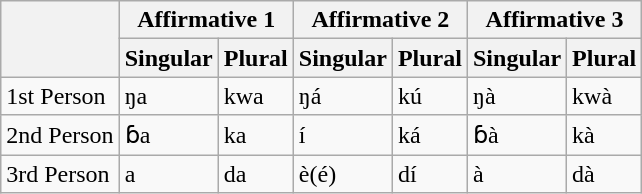<table class="wikitable">
<tr>
<th rowspan="2"></th>
<th colspan="2">Affirmative 1</th>
<th colspan="2">Affirmative 2</th>
<th colspan="2">Affirmative 3</th>
</tr>
<tr>
<th>Singular</th>
<th>Plural</th>
<th>Singular</th>
<th>Plural</th>
<th>Singular</th>
<th>Plural</th>
</tr>
<tr>
<td>1st Person</td>
<td>ŋa</td>
<td>kwa</td>
<td>ŋá</td>
<td>kú</td>
<td>ŋà</td>
<td>kwà</td>
</tr>
<tr>
<td>2nd Person</td>
<td>ɓa</td>
<td>ka</td>
<td>í</td>
<td>ká</td>
<td>ɓà</td>
<td>kà</td>
</tr>
<tr>
<td>3rd Person</td>
<td>a</td>
<td>da</td>
<td>è(é)</td>
<td>dí</td>
<td>à</td>
<td>dà</td>
</tr>
</table>
